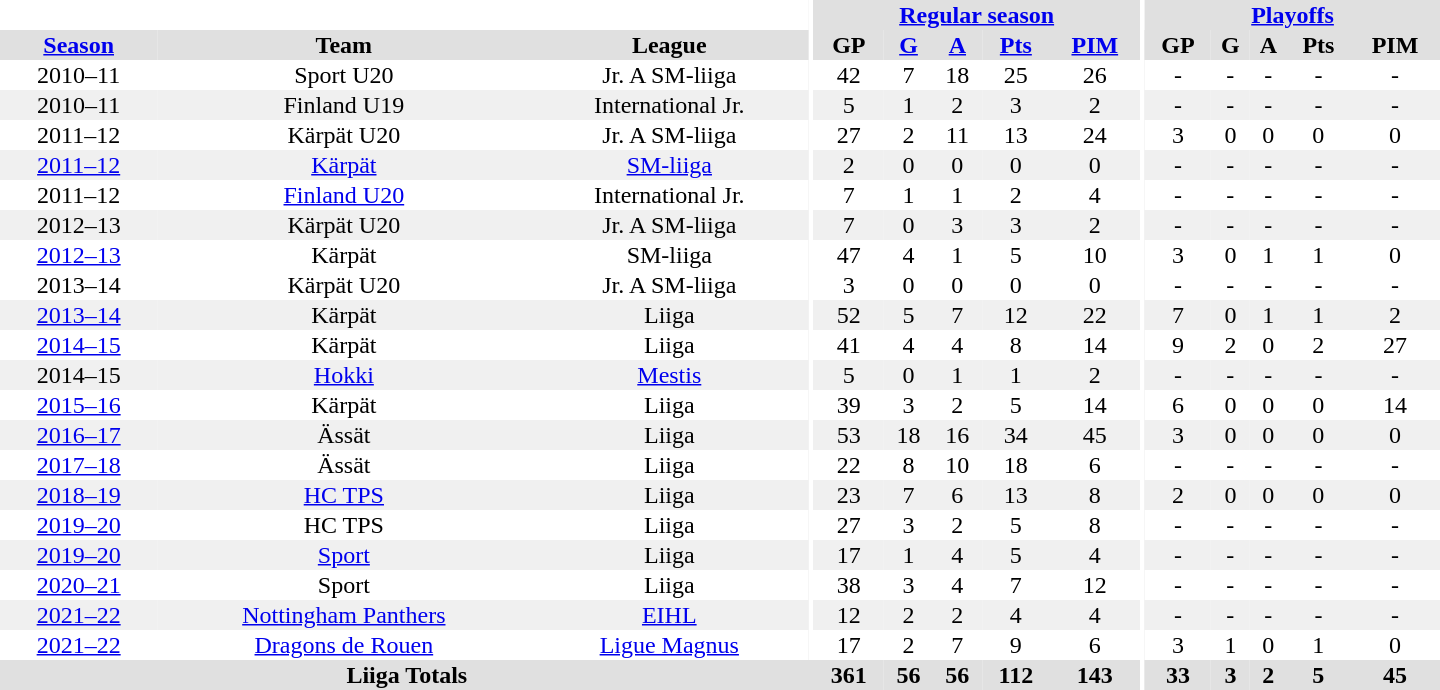<table border="0" cellpadding="1" cellspacing="0" style="text-align:center; width:60em">
<tr bgcolor="#e0e0e0">
<th colspan="3"  bgcolor="#ffffff"></th>
<th rowspan="99" bgcolor="#ffffff"></th>
<th colspan="5"><a href='#'>Regular season</a></th>
<th rowspan="99" bgcolor="#ffffff"></th>
<th colspan="5"><a href='#'>Playoffs</a></th>
</tr>
<tr bgcolor="#e0e0e0">
<th><a href='#'>Season</a></th>
<th>Team</th>
<th>League</th>
<th>GP</th>
<th><a href='#'>G</a></th>
<th><a href='#'>A</a></th>
<th><a href='#'>Pts</a></th>
<th><a href='#'>PIM</a></th>
<th>GP</th>
<th>G</th>
<th>A</th>
<th>Pts</th>
<th>PIM</th>
</tr>
<tr>
<td>2010–11</td>
<td>Sport U20</td>
<td>Jr. A SM-liiga</td>
<td>42</td>
<td>7</td>
<td>18</td>
<td>25</td>
<td>26</td>
<td>-</td>
<td>-</td>
<td>-</td>
<td>-</td>
<td>-</td>
</tr>
<tr bgcolor="#f0f0f0">
<td>2010–11</td>
<td>Finland U19</td>
<td>International Jr.</td>
<td>5</td>
<td>1</td>
<td>2</td>
<td>3</td>
<td>2</td>
<td>-</td>
<td>-</td>
<td>-</td>
<td>-</td>
<td>-</td>
</tr>
<tr>
<td>2011–12</td>
<td>Kärpät U20</td>
<td>Jr. A SM-liiga</td>
<td>27</td>
<td>2</td>
<td>11</td>
<td>13</td>
<td>24</td>
<td>3</td>
<td>0</td>
<td>0</td>
<td>0</td>
<td>0</td>
</tr>
<tr bgcolor="#f0f0f0">
<td><a href='#'>2011–12</a></td>
<td><a href='#'>Kärpät</a></td>
<td><a href='#'>SM-liiga</a></td>
<td>2</td>
<td>0</td>
<td>0</td>
<td>0</td>
<td>0</td>
<td>-</td>
<td>-</td>
<td>-</td>
<td>-</td>
<td>-</td>
</tr>
<tr>
<td>2011–12</td>
<td><a href='#'>Finland U20</a></td>
<td>International Jr.</td>
<td>7</td>
<td>1</td>
<td>1</td>
<td>2</td>
<td>4</td>
<td>-</td>
<td>-</td>
<td>-</td>
<td>-</td>
<td>-</td>
</tr>
<tr bgcolor="#f0f0f0">
<td>2012–13</td>
<td>Kärpät U20</td>
<td>Jr. A SM-liiga</td>
<td>7</td>
<td>0</td>
<td>3</td>
<td>3</td>
<td>2</td>
<td>-</td>
<td>-</td>
<td>-</td>
<td>-</td>
<td>-</td>
</tr>
<tr>
<td><a href='#'>2012–13</a></td>
<td>Kärpät</td>
<td>SM-liiga</td>
<td>47</td>
<td>4</td>
<td>1</td>
<td>5</td>
<td>10</td>
<td>3</td>
<td>0</td>
<td>1</td>
<td>1</td>
<td>0</td>
</tr>
<tr>
<td>2013–14</td>
<td>Kärpät U20</td>
<td>Jr. A SM-liiga</td>
<td>3</td>
<td>0</td>
<td>0</td>
<td>0</td>
<td>0</td>
<td>-</td>
<td>-</td>
<td>-</td>
<td>-</td>
<td>-</td>
</tr>
<tr bgcolor="#f0f0f0">
<td><a href='#'>2013–14</a></td>
<td>Kärpät</td>
<td>Liiga</td>
<td>52</td>
<td>5</td>
<td>7</td>
<td>12</td>
<td>22</td>
<td>7</td>
<td>0</td>
<td>1</td>
<td>1</td>
<td>2</td>
</tr>
<tr>
<td><a href='#'>2014–15</a></td>
<td>Kärpät</td>
<td>Liiga</td>
<td>41</td>
<td>4</td>
<td>4</td>
<td>8</td>
<td>14</td>
<td>9</td>
<td>2</td>
<td>0</td>
<td>2</td>
<td>27</td>
</tr>
<tr bgcolor="#f0f0f0">
<td>2014–15</td>
<td><a href='#'>Hokki</a></td>
<td><a href='#'>Mestis</a></td>
<td>5</td>
<td>0</td>
<td>1</td>
<td>1</td>
<td>2</td>
<td>-</td>
<td>-</td>
<td>-</td>
<td>-</td>
<td>-</td>
</tr>
<tr>
<td><a href='#'>2015–16</a></td>
<td>Kärpät</td>
<td>Liiga</td>
<td>39</td>
<td>3</td>
<td>2</td>
<td>5</td>
<td>14</td>
<td>6</td>
<td>0</td>
<td>0</td>
<td>0</td>
<td>14</td>
</tr>
<tr bgcolor="#f0f0f0">
<td><a href='#'>2016–17</a></td>
<td>Ässät</td>
<td>Liiga</td>
<td>53</td>
<td>18</td>
<td>16</td>
<td>34</td>
<td>45</td>
<td>3</td>
<td>0</td>
<td>0</td>
<td>0</td>
<td>0</td>
</tr>
<tr>
<td><a href='#'>2017–18</a></td>
<td>Ässät</td>
<td>Liiga</td>
<td>22</td>
<td>8</td>
<td>10</td>
<td>18</td>
<td>6</td>
<td>-</td>
<td>-</td>
<td>-</td>
<td>-</td>
<td>-</td>
</tr>
<tr bgcolor="#f0f0f0">
<td><a href='#'>2018–19</a></td>
<td><a href='#'>HC TPS</a></td>
<td>Liiga</td>
<td>23</td>
<td>7</td>
<td>6</td>
<td>13</td>
<td>8</td>
<td>2</td>
<td>0</td>
<td>0</td>
<td>0</td>
<td>0</td>
</tr>
<tr>
<td><a href='#'>2019–20</a></td>
<td>HC TPS</td>
<td>Liiga</td>
<td>27</td>
<td>3</td>
<td>2</td>
<td>5</td>
<td>8</td>
<td>-</td>
<td>-</td>
<td>-</td>
<td>-</td>
<td>-</td>
</tr>
<tr bgcolor="#f0f0f0">
<td><a href='#'>2019–20</a></td>
<td><a href='#'>Sport</a></td>
<td>Liiga</td>
<td>17</td>
<td>1</td>
<td>4</td>
<td>5</td>
<td>4</td>
<td>-</td>
<td>-</td>
<td>-</td>
<td>-</td>
<td>-</td>
</tr>
<tr>
<td><a href='#'>2020–21</a></td>
<td>Sport</td>
<td>Liiga</td>
<td>38</td>
<td>3</td>
<td>4</td>
<td>7</td>
<td>12</td>
<td>-</td>
<td>-</td>
<td>-</td>
<td>-</td>
<td>-</td>
</tr>
<tr>
</tr>
<tr bgcolor="#f0f0f0">
<td><a href='#'>2021–22</a></td>
<td><a href='#'>Nottingham Panthers</a></td>
<td><a href='#'>EIHL</a></td>
<td>12</td>
<td>2</td>
<td>2</td>
<td>4</td>
<td>4</td>
<td>-</td>
<td>-</td>
<td>-</td>
<td>-</td>
<td>-</td>
</tr>
<tr>
<td><a href='#'>2021–22</a></td>
<td><a href='#'>Dragons de Rouen</a></td>
<td><a href='#'>Ligue Magnus</a></td>
<td>17</td>
<td>2</td>
<td>7</td>
<td>9</td>
<td>6</td>
<td>3</td>
<td>1</td>
<td>0</td>
<td>1</td>
<td>0</td>
</tr>
<tr>
</tr>
<tr style="text-align:center; background:#e0e0e0;">
<th colspan=4>Liiga Totals</th>
<th>361</th>
<th>56</th>
<th>56</th>
<th>112</th>
<th>143</th>
<th>33</th>
<th>3</th>
<th>2</th>
<th>5</th>
<th>45</th>
</tr>
</table>
